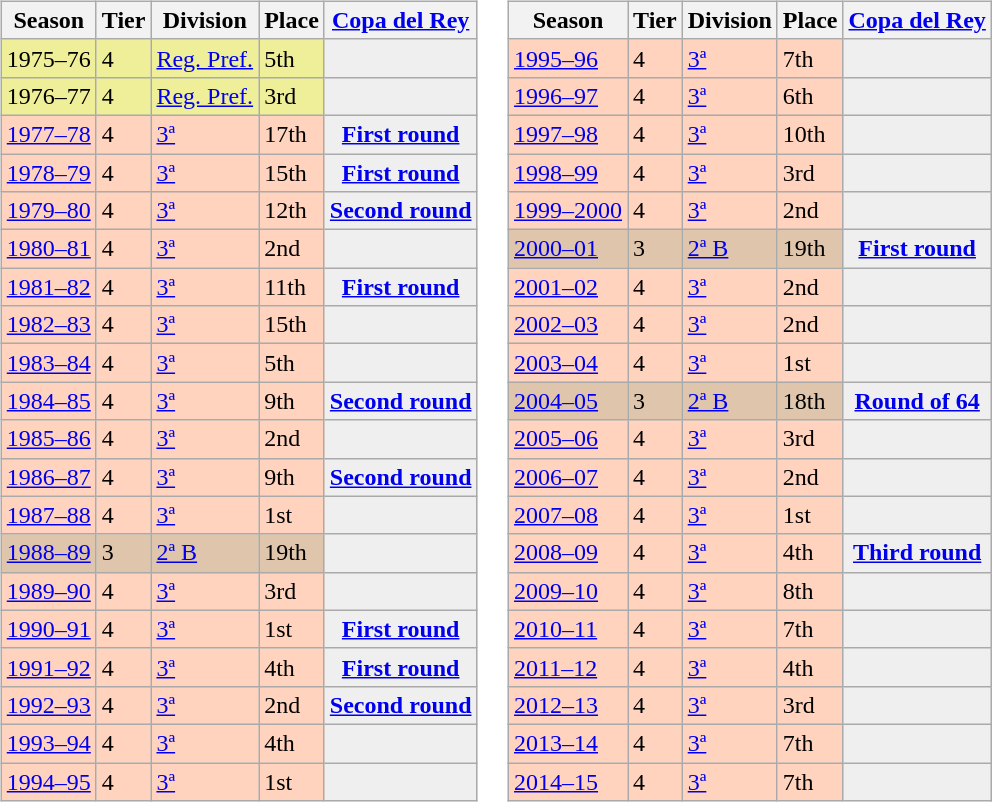<table>
<tr>
<td valign="top" width=0%><br><table class="wikitable">
<tr style="background:#f0f6fa;">
<th>Season</th>
<th>Tier</th>
<th>Division</th>
<th>Place</th>
<th><a href='#'>Copa del Rey</a></th>
</tr>
<tr>
<td style="background:#EFEF99;">1975–76</td>
<td style="background:#EFEF99;">4</td>
<td style="background:#EFEF99;"><a href='#'>Reg. Pref.</a></td>
<td style="background:#EFEF99;">5th</td>
<th style="background:#efefef;"></th>
</tr>
<tr>
<td style="background:#EFEF99;">1976–77</td>
<td style="background:#EFEF99;">4</td>
<td style="background:#EFEF99;"><a href='#'>Reg. Pref.</a></td>
<td style="background:#EFEF99;">3rd</td>
<th style="background:#efefef;"></th>
</tr>
<tr>
<td style="background:#FFD3BD;"><a href='#'>1977–78</a></td>
<td style="background:#FFD3BD;">4</td>
<td style="background:#FFD3BD;"><a href='#'>3ª</a></td>
<td style="background:#FFD3BD;">17th</td>
<th style="background:#efefef;"><a href='#'>First round</a></th>
</tr>
<tr>
<td style="background:#FFD3BD;"><a href='#'>1978–79</a></td>
<td style="background:#FFD3BD;">4</td>
<td style="background:#FFD3BD;"><a href='#'>3ª</a></td>
<td style="background:#FFD3BD;">15th</td>
<th style="background:#efefef;"><a href='#'>First round</a></th>
</tr>
<tr>
<td style="background:#FFD3BD;"><a href='#'>1979–80</a></td>
<td style="background:#FFD3BD;">4</td>
<td style="background:#FFD3BD;"><a href='#'>3ª</a></td>
<td style="background:#FFD3BD;">12th</td>
<th style="background:#efefef;"><a href='#'>Second round</a></th>
</tr>
<tr>
<td style="background:#FFD3BD;"><a href='#'>1980–81</a></td>
<td style="background:#FFD3BD;">4</td>
<td style="background:#FFD3BD;"><a href='#'>3ª</a></td>
<td style="background:#FFD3BD;">2nd</td>
<th style="background:#efefef;"></th>
</tr>
<tr>
<td style="background:#FFD3BD;"><a href='#'>1981–82</a></td>
<td style="background:#FFD3BD;">4</td>
<td style="background:#FFD3BD;"><a href='#'>3ª</a></td>
<td style="background:#FFD3BD;">11th</td>
<th style="background:#efefef;"><a href='#'>First round</a></th>
</tr>
<tr>
<td style="background:#FFD3BD;"><a href='#'>1982–83</a></td>
<td style="background:#FFD3BD;">4</td>
<td style="background:#FFD3BD;"><a href='#'>3ª</a></td>
<td style="background:#FFD3BD;">15th</td>
<th style="background:#efefef;"></th>
</tr>
<tr>
<td style="background:#FFD3BD;"><a href='#'>1983–84</a></td>
<td style="background:#FFD3BD;">4</td>
<td style="background:#FFD3BD;"><a href='#'>3ª</a></td>
<td style="background:#FFD3BD;">5th</td>
<th style="background:#efefef;"></th>
</tr>
<tr>
<td style="background:#FFD3BD;"><a href='#'>1984–85</a></td>
<td style="background:#FFD3BD;">4</td>
<td style="background:#FFD3BD;"><a href='#'>3ª</a></td>
<td style="background:#FFD3BD;">9th</td>
<th style="background:#efefef;"><a href='#'>Second round</a></th>
</tr>
<tr>
<td style="background:#FFD3BD;"><a href='#'>1985–86</a></td>
<td style="background:#FFD3BD;">4</td>
<td style="background:#FFD3BD;"><a href='#'>3ª</a></td>
<td style="background:#FFD3BD;">2nd</td>
<th style="background:#efefef;"></th>
</tr>
<tr>
<td style="background:#FFD3BD;"><a href='#'>1986–87</a></td>
<td style="background:#FFD3BD;">4</td>
<td style="background:#FFD3BD;"><a href='#'>3ª</a></td>
<td style="background:#FFD3BD;">9th</td>
<th style="background:#efefef;"><a href='#'>Second round</a></th>
</tr>
<tr>
<td style="background:#FFD3BD;"><a href='#'>1987–88</a></td>
<td style="background:#FFD3BD;">4</td>
<td style="background:#FFD3BD;"><a href='#'>3ª</a></td>
<td style="background:#FFD3BD;">1st</td>
<th style="background:#efefef;"></th>
</tr>
<tr>
<td style="background:#DEC5AB;"><a href='#'>1988–89</a></td>
<td style="background:#DEC5AB;">3</td>
<td style="background:#DEC5AB;"><a href='#'>2ª B</a></td>
<td style="background:#DEC5AB;">19th</td>
<th style="background:#efefef;"></th>
</tr>
<tr>
<td style="background:#FFD3BD;"><a href='#'>1989–90</a></td>
<td style="background:#FFD3BD;">4</td>
<td style="background:#FFD3BD;"><a href='#'>3ª</a></td>
<td style="background:#FFD3BD;">3rd</td>
<th style="background:#efefef;"></th>
</tr>
<tr>
<td style="background:#FFD3BD;"><a href='#'>1990–91</a></td>
<td style="background:#FFD3BD;">4</td>
<td style="background:#FFD3BD;"><a href='#'>3ª</a></td>
<td style="background:#FFD3BD;">1st</td>
<th style="background:#efefef;"><a href='#'>First round</a></th>
</tr>
<tr>
<td style="background:#FFD3BD;"><a href='#'>1991–92</a></td>
<td style="background:#FFD3BD;">4</td>
<td style="background:#FFD3BD;"><a href='#'>3ª</a></td>
<td style="background:#FFD3BD;">4th</td>
<th style="background:#efefef;"><a href='#'>First round</a></th>
</tr>
<tr>
<td style="background:#FFD3BD;"><a href='#'>1992–93</a></td>
<td style="background:#FFD3BD;">4</td>
<td style="background:#FFD3BD;"><a href='#'>3ª</a></td>
<td style="background:#FFD3BD;">2nd</td>
<th style="background:#efefef;"><a href='#'>Second round</a></th>
</tr>
<tr>
<td style="background:#FFD3BD;"><a href='#'>1993–94</a></td>
<td style="background:#FFD3BD;">4</td>
<td style="background:#FFD3BD;"><a href='#'>3ª</a></td>
<td style="background:#FFD3BD;">4th</td>
<th style="background:#efefef;"></th>
</tr>
<tr>
<td style="background:#FFD3BD;"><a href='#'>1994–95</a></td>
<td style="background:#FFD3BD;">4</td>
<td style="background:#FFD3BD;"><a href='#'>3ª</a></td>
<td style="background:#FFD3BD;">1st</td>
<th style="background:#efefef;"></th>
</tr>
</table>
</td>
<td valign="top" width=0%><br><table class="wikitable">
<tr style="background:#f0f6fa;">
<th>Season</th>
<th>Tier</th>
<th>Division</th>
<th>Place</th>
<th><a href='#'>Copa del Rey</a></th>
</tr>
<tr>
<td style="background:#FFD3BD;"><a href='#'>1995–96</a></td>
<td style="background:#FFD3BD;">4</td>
<td style="background:#FFD3BD;"><a href='#'>3ª</a></td>
<td style="background:#FFD3BD;">7th</td>
<th style="background:#efefef;"></th>
</tr>
<tr>
<td style="background:#FFD3BD;"><a href='#'>1996–97</a></td>
<td style="background:#FFD3BD;">4</td>
<td style="background:#FFD3BD;"><a href='#'>3ª</a></td>
<td style="background:#FFD3BD;">6th</td>
<th style="background:#efefef;"></th>
</tr>
<tr>
<td style="background:#FFD3BD;"><a href='#'>1997–98</a></td>
<td style="background:#FFD3BD;">4</td>
<td style="background:#FFD3BD;"><a href='#'>3ª</a></td>
<td style="background:#FFD3BD;">10th</td>
<th style="background:#efefef;"></th>
</tr>
<tr>
<td style="background:#FFD3BD;"><a href='#'>1998–99</a></td>
<td style="background:#FFD3BD;">4</td>
<td style="background:#FFD3BD;"><a href='#'>3ª</a></td>
<td style="background:#FFD3BD;">3rd</td>
<th style="background:#efefef;"></th>
</tr>
<tr>
<td style="background:#FFD3BD;"><a href='#'>1999–2000</a></td>
<td style="background:#FFD3BD;">4</td>
<td style="background:#FFD3BD;"><a href='#'>3ª</a></td>
<td style="background:#FFD3BD;">2nd</td>
<th style="background:#efefef;"></th>
</tr>
<tr>
<td style="background:#DEC5AB;"><a href='#'>2000–01</a></td>
<td style="background:#DEC5AB;">3</td>
<td style="background:#DEC5AB;"><a href='#'>2ª B</a></td>
<td style="background:#DEC5AB;">19th</td>
<th style="background:#efefef;"><a href='#'>First round</a></th>
</tr>
<tr>
<td style="background:#FFD3BD;"><a href='#'>2001–02</a></td>
<td style="background:#FFD3BD;">4</td>
<td style="background:#FFD3BD;"><a href='#'>3ª</a></td>
<td style="background:#FFD3BD;">2nd</td>
<th style="background:#efefef;"></th>
</tr>
<tr>
<td style="background:#FFD3BD;"><a href='#'>2002–03</a></td>
<td style="background:#FFD3BD;">4</td>
<td style="background:#FFD3BD;"><a href='#'>3ª</a></td>
<td style="background:#FFD3BD;">2nd</td>
<th style="background:#efefef;"></th>
</tr>
<tr>
<td style="background:#FFD3BD;"><a href='#'>2003–04</a></td>
<td style="background:#FFD3BD;">4</td>
<td style="background:#FFD3BD;"><a href='#'>3ª</a></td>
<td style="background:#FFD3BD;">1st</td>
<th style="background:#efefef;"></th>
</tr>
<tr>
<td style="background:#DEC5AB;"><a href='#'>2004–05</a></td>
<td style="background:#DEC5AB;">3</td>
<td style="background:#DEC5AB;"><a href='#'>2ª B</a></td>
<td style="background:#DEC5AB;">18th</td>
<th style="background:#efefef;"><a href='#'>Round of 64</a></th>
</tr>
<tr>
<td style="background:#FFD3BD;"><a href='#'>2005–06</a></td>
<td style="background:#FFD3BD;">4</td>
<td style="background:#FFD3BD;"><a href='#'>3ª</a></td>
<td style="background:#FFD3BD;">3rd</td>
<th style="background:#efefef;"></th>
</tr>
<tr>
<td style="background:#FFD3BD;"><a href='#'>2006–07</a></td>
<td style="background:#FFD3BD;">4</td>
<td style="background:#FFD3BD;"><a href='#'>3ª</a></td>
<td style="background:#FFD3BD;">2nd</td>
<th style="background:#efefef;"></th>
</tr>
<tr>
<td style="background:#FFD3BD;"><a href='#'>2007–08</a></td>
<td style="background:#FFD3BD;">4</td>
<td style="background:#FFD3BD;"><a href='#'>3ª</a></td>
<td style="background:#FFD3BD;">1st</td>
<th style="background:#efefef;"></th>
</tr>
<tr>
<td style="background:#FFD3BD;"><a href='#'>2008–09</a></td>
<td style="background:#FFD3BD;">4</td>
<td style="background:#FFD3BD;"><a href='#'>3ª</a></td>
<td style="background:#FFD3BD;">4th</td>
<th style="background:#efefef;"><a href='#'>Third round</a></th>
</tr>
<tr>
<td style="background:#FFD3BD;"><a href='#'>2009–10</a></td>
<td style="background:#FFD3BD;">4</td>
<td style="background:#FFD3BD;"><a href='#'>3ª</a></td>
<td style="background:#FFD3BD;">8th</td>
<th style="background:#efefef;"></th>
</tr>
<tr>
<td style="background:#FFD3BD;"><a href='#'>2010–11</a></td>
<td style="background:#FFD3BD;">4</td>
<td style="background:#FFD3BD;"><a href='#'>3ª</a></td>
<td style="background:#FFD3BD;">7th</td>
<th style="background:#efefef;"></th>
</tr>
<tr>
<td style="background:#FFD3BD;"><a href='#'>2011–12</a></td>
<td style="background:#FFD3BD;">4</td>
<td style="background:#FFD3BD;"><a href='#'>3ª</a></td>
<td style="background:#FFD3BD;">4th</td>
<th style="background:#efefef;"></th>
</tr>
<tr>
<td style="background:#FFD3BD;"><a href='#'>2012–13</a></td>
<td style="background:#FFD3BD;">4</td>
<td style="background:#FFD3BD;"><a href='#'>3ª</a></td>
<td style="background:#FFD3BD;">3rd</td>
<th style="background:#efefef;"></th>
</tr>
<tr>
<td style="background:#FFD3BD;"><a href='#'>2013–14</a></td>
<td style="background:#FFD3BD;">4</td>
<td style="background:#FFD3BD;"><a href='#'>3ª</a></td>
<td style="background:#FFD3BD;">7th</td>
<th style="background:#efefef;"></th>
</tr>
<tr>
<td style="background:#FFD3BD;"><a href='#'>2014–15</a></td>
<td style="background:#FFD3BD;">4</td>
<td style="background:#FFD3BD;"><a href='#'>3ª</a></td>
<td style="background:#FFD3BD;">7th</td>
<th style="background:#efefef;"></th>
</tr>
</table>
</td>
</tr>
</table>
